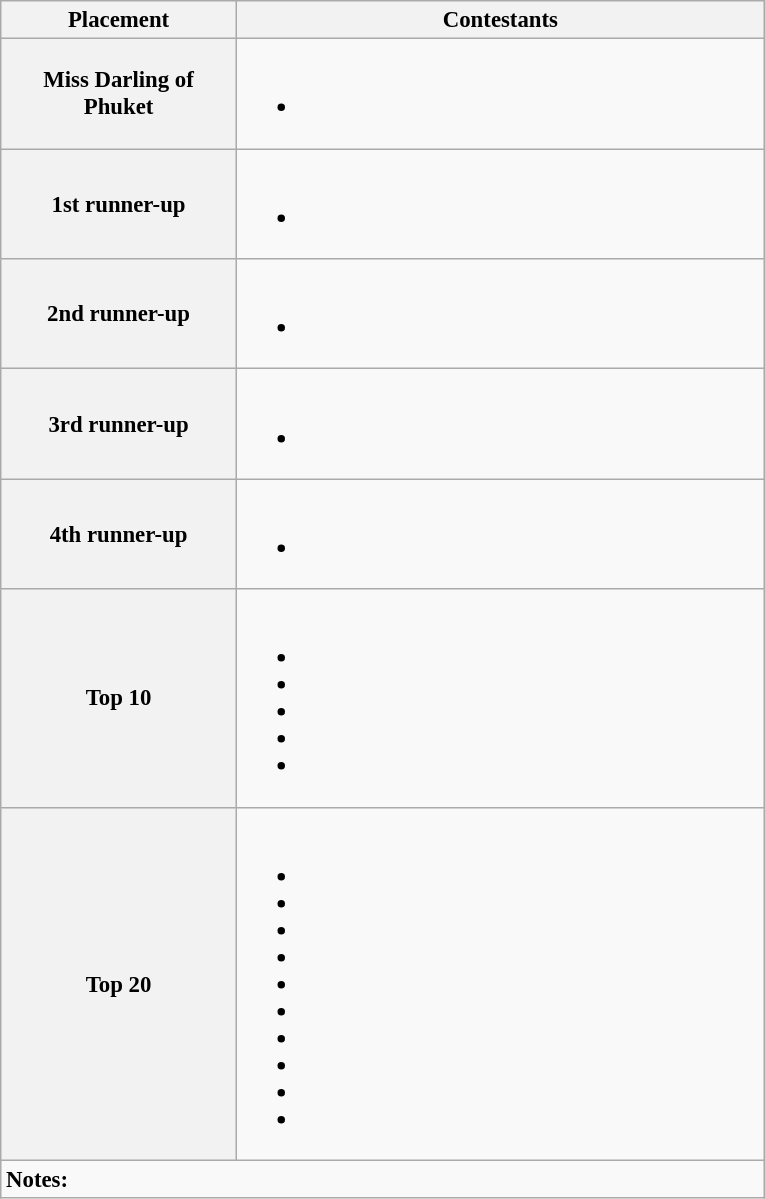<table class="wikitable" style="font-size: 95%;">
<tr>
<th width=150px>Placement</th>
<th width=345px>Contestants</th>
</tr>
<tr>
<th>Miss Darling of Phuket</th>
<td><br><ul><li></li></ul></td>
</tr>
<tr>
<th>1st runner-up</th>
<td><br><ul><li></li></ul></td>
</tr>
<tr>
<th>2nd runner-up</th>
<td><br><ul><li></li></ul></td>
</tr>
<tr>
<th>3rd runner-up</th>
<td><br><ul><li></li></ul></td>
</tr>
<tr>
<th>4th runner-up</th>
<td><br><ul><li></li></ul></td>
</tr>
<tr>
<th>Top 10</th>
<td><br><ul><li></li><li></li><li></li><li></li><li></li></ul></td>
</tr>
<tr>
<th>Top 20</th>
<td><br><ul><li></li><li></li><li></li><li></li><li></li><li></li><li></li><li></li><li></li><li></li></ul></td>
</tr>
<tr>
<td colspan=2><strong>Notes:</strong></td>
</tr>
</table>
